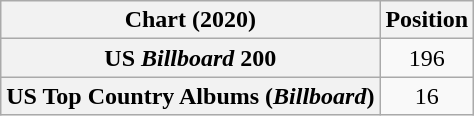<table class="wikitable sortable plainrowheaders" style="text-align:center">
<tr>
<th scope="col">Chart (2020)</th>
<th scope="col">Position</th>
</tr>
<tr>
<th scope="row">US <em>Billboard</em> 200</th>
<td>196</td>
</tr>
<tr>
<th scope="row">US Top Country Albums (<em>Billboard</em>)</th>
<td>16</td>
</tr>
</table>
